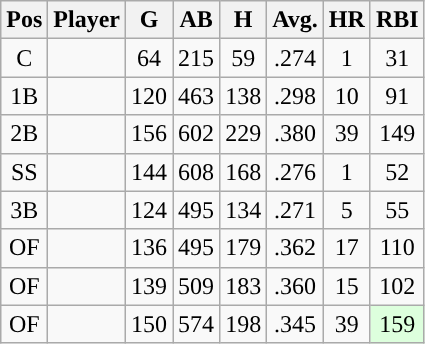<table class="wikitable sortable" style="text-align:center;">
<tr>
<th>Pos</th>
<th>Player</th>
<th>G</th>
<th>AB</th>
<th>H</th>
<th>Avg.</th>
<th>HR</th>
<th>RBI</th>
</tr>
<tr>
<td>C</td>
<td></td>
<td>64</td>
<td>215</td>
<td>59</td>
<td>.274</td>
<td>1</td>
<td>31</td>
</tr>
<tr>
<td>1B</td>
<td></td>
<td>120</td>
<td>463</td>
<td>138</td>
<td>.298</td>
<td>10</td>
<td>91</td>
</tr>
<tr>
<td>2B</td>
<td></td>
<td>156</td>
<td>602</td>
<td>229</td>
<td>.380</td>
<td>39</td>
<td>149</td>
</tr>
<tr>
<td>SS</td>
<td></td>
<td>144</td>
<td>608</td>
<td>168</td>
<td>.276</td>
<td>1</td>
<td>52</td>
</tr>
<tr>
<td>3B</td>
<td></td>
<td>124</td>
<td>495</td>
<td>134</td>
<td>.271</td>
<td>5</td>
<td>55</td>
</tr>
<tr>
<td>OF</td>
<td></td>
<td>136</td>
<td>495</td>
<td>179</td>
<td>.362</td>
<td>17</td>
<td>110</td>
</tr>
<tr>
<td>OF</td>
<td></td>
<td>139</td>
<td>509</td>
<td>183</td>
<td>.360</td>
<td>15</td>
<td>102</td>
</tr>
<tr>
<td>OF</td>
<td></td>
<td>150</td>
<td>574</td>
<td>198</td>
<td>.345</td>
<td>39</td>
<td style="background:#DDFFDD;">159</td>
</tr>
</table>
